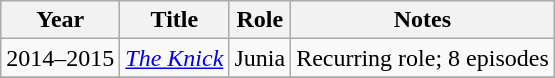<table class="wikitable">
<tr>
<th>Year</th>
<th>Title</th>
<th>Role</th>
<th>Notes</th>
</tr>
<tr>
<td>2014–2015</td>
<td><em><a href='#'>The Knick</a></em></td>
<td>Junia</td>
<td>Recurring role; 8 episodes</td>
</tr>
<tr>
</tr>
</table>
